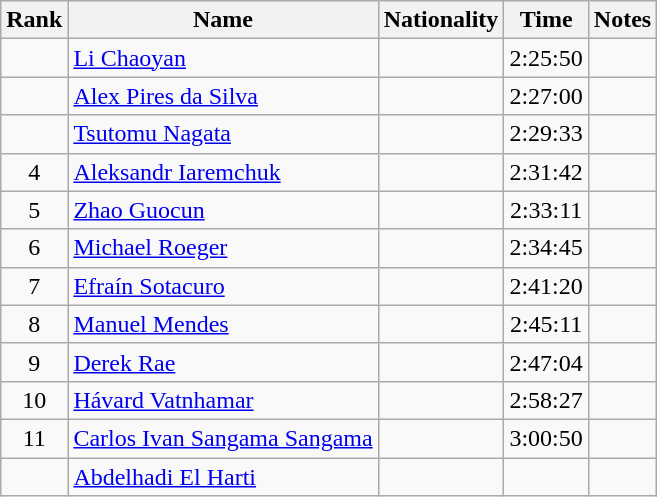<table class="wikitable sortable" style="text-align:center">
<tr>
<th>Rank</th>
<th>Name</th>
<th>Nationality</th>
<th>Time</th>
<th>Notes</th>
</tr>
<tr>
<td></td>
<td align="left"><a href='#'>Li Chaoyan</a></td>
<td align="left"></td>
<td>2:25:50</td>
<td></td>
</tr>
<tr>
<td></td>
<td align="left"><a href='#'>Alex Pires da Silva</a></td>
<td align="left"></td>
<td>2:27:00</td>
<td></td>
</tr>
<tr>
<td></td>
<td align="left"><a href='#'>Tsutomu Nagata</a></td>
<td align="left"></td>
<td>2:29:33</td>
<td></td>
</tr>
<tr>
<td>4</td>
<td align="left"><a href='#'>Aleksandr Iaremchuk</a></td>
<td align="left"></td>
<td>2:31:42</td>
<td></td>
</tr>
<tr>
<td>5</td>
<td align="left"><a href='#'>Zhao Guocun</a></td>
<td align="left"></td>
<td>2:33:11</td>
<td></td>
</tr>
<tr>
<td>6</td>
<td align="left"><a href='#'>Michael Roeger</a></td>
<td align="left"></td>
<td>2:34:45</td>
<td></td>
</tr>
<tr>
<td>7</td>
<td align="left"><a href='#'>Efraín Sotacuro</a></td>
<td align="left"></td>
<td>2:41:20</td>
<td></td>
</tr>
<tr>
<td>8</td>
<td align="left"><a href='#'>Manuel Mendes</a></td>
<td align="left"></td>
<td>2:45:11</td>
<td></td>
</tr>
<tr>
<td>9</td>
<td align="left"><a href='#'>Derek Rae</a></td>
<td align="left"></td>
<td>2:47:04</td>
<td></td>
</tr>
<tr>
<td>10</td>
<td align="left"><a href='#'>Hávard Vatnhamar</a></td>
<td align="left"></td>
<td>2:58:27</td>
<td></td>
</tr>
<tr>
<td>11</td>
<td align="left"><a href='#'>Carlos Ivan Sangama Sangama</a></td>
<td align="left"></td>
<td>3:00:50</td>
<td></td>
</tr>
<tr>
<td></td>
<td align="left"><a href='#'>Abdelhadi El Harti</a></td>
<td align="left"></td>
<td></td>
<td></td>
</tr>
</table>
